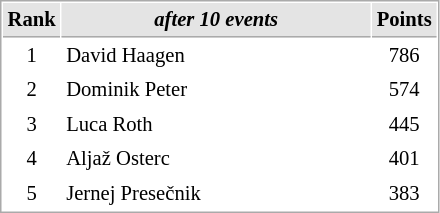<table cellspacing="1" cellpadding="3" style="border:1px solid #AAAAAA;font-size:86%">
<tr bgcolor="#E4E4E4">
<th style="border-bottom:1px solid #AAAAAA" width=10>Rank</th>
<th style="border-bottom:1px solid #AAAAAA" width=200><em>after 10 events</em></th>
<th style="border-bottom:1px solid #AAAAAA" width=20>Points</th>
</tr>
<tr>
<td align=center>1</td>
<td> David Haagen</td>
<td align=center>786</td>
</tr>
<tr>
<td align=center>2</td>
<td> Dominik Peter</td>
<td align=center>574</td>
</tr>
<tr>
<td align=center>3</td>
<td> Luca Roth</td>
<td align=center>445</td>
</tr>
<tr>
<td align=center>4</td>
<td> Aljaž Osterc</td>
<td align=center>401</td>
</tr>
<tr>
<td align=center>5</td>
<td> Jernej Presečnik</td>
<td align=center>383</td>
</tr>
</table>
